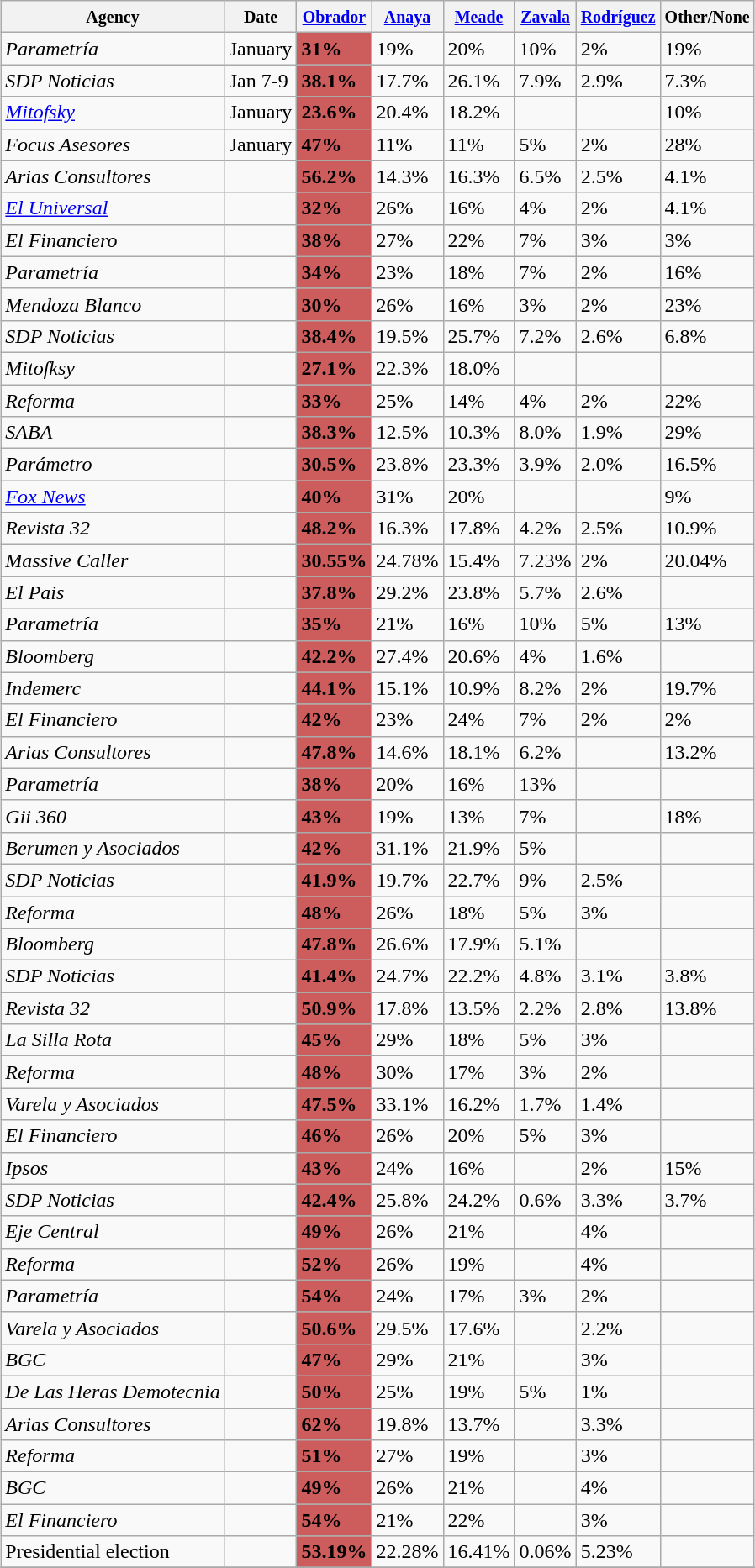<table class="wikitable sortable" style="margin:1em auto;">
<tr>
<th><small>Agency</small></th>
<th><small>Date</small></th>
<th><small><a href='#'>Obrador</a></small></th>
<th><small><a href='#'>Anaya</a></small></th>
<th><small><a href='#'>Meade</a></small></th>
<th><small><a href='#'>Zavala</a></small></th>
<th><small><a href='#'>Rodríguez</a></small></th>
<th><small>Other/None</small></th>
</tr>
<tr>
<td><em>Parametría</em></td>
<td>January</td>
<td bgcolor=#CD5C5C><strong>31%</strong></td>
<td>19%</td>
<td>20%</td>
<td>10%</td>
<td>2%</td>
<td>19%</td>
</tr>
<tr>
<td><em>SDP Noticias</em></td>
<td>Jan 7-9</td>
<td bgcolor=#CD5C5C><strong>38.1%</strong></td>
<td>17.7%</td>
<td>26.1%</td>
<td>7.9%</td>
<td>2.9%</td>
<td>7.3%</td>
</tr>
<tr>
<td><em><a href='#'>Mitofsky</a></em></td>
<td>January</td>
<td bgcolor=#CD5C5C><strong>23.6%</strong></td>
<td>20.4%</td>
<td>18.2%</td>
<td></td>
<td></td>
<td>10%</td>
</tr>
<tr>
<td><em>Focus Asesores</em></td>
<td>January</td>
<td bgcolor=#CD5C5C><strong>47%</strong></td>
<td>11%</td>
<td>11%</td>
<td>5%</td>
<td>2%</td>
<td>28%</td>
</tr>
<tr>
<td><em>Arias Consultores</em></td>
<td></td>
<td bgcolor=#CD5C5C><strong>56.2%</strong></td>
<td>14.3%</td>
<td>16.3%</td>
<td>6.5%</td>
<td>2.5%</td>
<td>4.1%</td>
</tr>
<tr>
<td><em><a href='#'>El Universal</a></em></td>
<td></td>
<td bgcolor=#CD5C5C><strong>32%</strong></td>
<td>26%</td>
<td>16%</td>
<td>4%</td>
<td>2%</td>
<td>4.1%</td>
</tr>
<tr>
<td><em>El Financiero</em></td>
<td></td>
<td bgcolor=#CD5C5C><strong>38%</strong></td>
<td>27%</td>
<td>22%</td>
<td>7%</td>
<td>3%</td>
<td>3%</td>
</tr>
<tr>
<td><em>Parametría</em></td>
<td></td>
<td bgcolor=#CD5C5C><strong>34%</strong></td>
<td>23%</td>
<td>18%</td>
<td>7%</td>
<td>2%</td>
<td>16%</td>
</tr>
<tr>
<td><em>Mendoza Blanco</em></td>
<td></td>
<td bgcolor=#CD5C5C><strong>30%</strong></td>
<td>26%</td>
<td>16%</td>
<td>3%</td>
<td>2%</td>
<td>23%</td>
</tr>
<tr>
<td><em>SDP Noticias</em></td>
<td></td>
<td bgcolor=#CD5C5C><strong>38.4%</strong></td>
<td>19.5%</td>
<td>25.7%</td>
<td>7.2%</td>
<td>2.6%</td>
<td>6.8%</td>
</tr>
<tr>
<td><em>Mitofksy</em></td>
<td></td>
<td bgcolor=#CD5C5C><strong>27.1%</strong></td>
<td>22.3%</td>
<td>18.0%</td>
<td></td>
<td></td>
<td></td>
</tr>
<tr>
<td><em>Reforma</em></td>
<td></td>
<td bgcolor=#CD5C5C><strong>33%</strong></td>
<td>25%</td>
<td>14%</td>
<td>4%</td>
<td>2%</td>
<td>22%</td>
</tr>
<tr>
<td><em>SABA</em></td>
<td></td>
<td bgcolor=#CD5C5C><strong>38.3%</strong></td>
<td>12.5%</td>
<td>10.3%</td>
<td>8.0%</td>
<td>1.9%</td>
<td>29%</td>
</tr>
<tr>
<td><em>Parámetro</em></td>
<td></td>
<td bgcolor=#CD5C5C><strong>30.5%</strong></td>
<td>23.8%</td>
<td>23.3%</td>
<td>3.9%</td>
<td>2.0%</td>
<td>16.5%</td>
</tr>
<tr>
<td><em><a href='#'>Fox News</a></em></td>
<td></td>
<td bgcolor=#CD5C5C><strong>40%</strong></td>
<td>31%</td>
<td>20%</td>
<td></td>
<td></td>
<td>9%</td>
</tr>
<tr>
<td><em>Revista 32</em></td>
<td></td>
<td bgcolor=#CD5C5C><strong>48.2%</strong></td>
<td>16.3%</td>
<td>17.8%</td>
<td>4.2%</td>
<td>2.5%</td>
<td>10.9%</td>
</tr>
<tr>
<td><em>Massive Caller</em></td>
<td></td>
<td bgcolor=#CD5C5C><strong>30.55%</strong></td>
<td>24.78%</td>
<td>15.4%</td>
<td>7.23%</td>
<td>2%</td>
<td>20.04%</td>
</tr>
<tr>
<td><em>El Pais</em></td>
<td></td>
<td bgcolor=#CD5C5C><strong>37.8%</strong></td>
<td>29.2%</td>
<td>23.8%</td>
<td>5.7%</td>
<td>2.6%</td>
<td></td>
</tr>
<tr>
<td><em>Parametría</em></td>
<td></td>
<td bgcolor=#CD5C5C><strong>35%</strong></td>
<td>21%</td>
<td>16%</td>
<td>10%</td>
<td>5%</td>
<td>13%</td>
</tr>
<tr>
<td><em>Bloomberg</em></td>
<td></td>
<td bgcolor=#CD5C5C><strong>42.2%</strong></td>
<td>27.4%</td>
<td>20.6%</td>
<td>4%</td>
<td>1.6%</td>
<td></td>
</tr>
<tr>
<td><em>Indemerc</em></td>
<td></td>
<td bgcolor=#CD5C5C><strong>44.1%</strong></td>
<td>15.1%</td>
<td>10.9%</td>
<td>8.2%</td>
<td>2%</td>
<td>19.7%</td>
</tr>
<tr>
<td><em>El Financiero</em></td>
<td></td>
<td bgcolor=#CD5C5C><strong>42%</strong></td>
<td>23%</td>
<td>24%</td>
<td>7%</td>
<td>2%</td>
<td>2%</td>
</tr>
<tr>
<td><em>Arias Consultores</em></td>
<td></td>
<td bgcolor=#CD5C5C><strong>47.8%</strong></td>
<td>14.6%</td>
<td>18.1%</td>
<td>6.2%</td>
<td></td>
<td>13.2%</td>
</tr>
<tr>
<td><em>Parametría</em></td>
<td></td>
<td bgcolor=#CD5C5C><strong>38%</strong></td>
<td>20%</td>
<td>16%</td>
<td>13%</td>
<td></td>
<td></td>
</tr>
<tr>
<td><em>Gii 360</em></td>
<td></td>
<td bgcolor=#CD5C5C><strong>43%</strong></td>
<td>19%</td>
<td>13%</td>
<td>7%</td>
<td></td>
<td>18%</td>
</tr>
<tr>
<td><em>Berumen y Asociados</em></td>
<td></td>
<td bgcolor=#CD5C5C><strong>42%</strong></td>
<td>31.1%</td>
<td>21.9%</td>
<td>5%</td>
<td></td>
<td></td>
</tr>
<tr>
<td><em>SDP Noticias</em></td>
<td></td>
<td bgcolor=#CD5C5C><strong>41.9%</strong></td>
<td>19.7%</td>
<td>22.7%</td>
<td>9%</td>
<td>2.5%</td>
<td></td>
</tr>
<tr>
<td><em>Reforma</em></td>
<td></td>
<td bgcolor=#CD5C5C><strong>48%</strong></td>
<td>26%</td>
<td>18%</td>
<td>5%</td>
<td>3%</td>
<td></td>
</tr>
<tr>
<td><em>Bloomberg</em></td>
<td></td>
<td bgcolor=#CD5C5C><strong>47.8%</strong></td>
<td>26.6%</td>
<td>17.9%</td>
<td>5.1%</td>
<td></td>
<td></td>
</tr>
<tr>
<td><em>SDP Noticias</em></td>
<td></td>
<td bgcolor=#CD5C5C><strong>41.4%</strong></td>
<td>24.7%</td>
<td>22.2%</td>
<td>4.8%</td>
<td>3.1%</td>
<td>3.8%</td>
</tr>
<tr>
<td><em>Revista 32</em></td>
<td></td>
<td bgcolor=#CD5C5C><strong>50.9%</strong></td>
<td>17.8%</td>
<td>13.5%</td>
<td>2.2%</td>
<td>2.8%</td>
<td>13.8%</td>
</tr>
<tr>
<td><em>La Silla Rota</em></td>
<td></td>
<td bgcolor=#CD5C5C><strong>45%</strong></td>
<td>29%</td>
<td>18%</td>
<td>5%</td>
<td>3%</td>
<td></td>
</tr>
<tr>
<td><em>Reforma</em></td>
<td></td>
<td bgcolor=#CD5C5C><strong>48%</strong></td>
<td>30%</td>
<td>17%</td>
<td>3%</td>
<td>2%</td>
<td></td>
</tr>
<tr>
<td><em>Varela y Asociados</em></td>
<td></td>
<td bgcolor=#CD5C5C><strong>47.5%</strong></td>
<td>33.1%</td>
<td>16.2%</td>
<td>1.7%</td>
<td>1.4%</td>
<td></td>
</tr>
<tr>
<td><em>El Financiero</em></td>
<td></td>
<td bgcolor=#CD5C5C><strong>46%</strong></td>
<td>26%</td>
<td>20%</td>
<td>5%</td>
<td>3%</td>
<td></td>
</tr>
<tr>
<td><em>Ipsos</em></td>
<td></td>
<td bgcolor=#CD5C5C><strong>43%</strong></td>
<td>24%</td>
<td>16%</td>
<td></td>
<td>2%</td>
<td>15%</td>
</tr>
<tr>
<td><em>SDP Noticias</em></td>
<td></td>
<td bgcolor=#CD5C5C><strong>42.4%</strong></td>
<td>25.8%</td>
<td>24.2%</td>
<td>0.6%</td>
<td>3.3%</td>
<td>3.7%</td>
</tr>
<tr>
<td><em>Eje Central</em></td>
<td></td>
<td bgcolor=#CD5C5C><strong>49%</strong></td>
<td>26%</td>
<td>21%</td>
<td></td>
<td>4%</td>
<td></td>
</tr>
<tr>
<td><em>Reforma</em></td>
<td></td>
<td bgcolor=#CD5C5C><strong>52%</strong></td>
<td>26%</td>
<td>19%</td>
<td></td>
<td>4%</td>
<td></td>
</tr>
<tr>
<td><em>Parametría</em></td>
<td></td>
<td bgcolor=#CD5C5C><strong>54%</strong></td>
<td>24%</td>
<td>17%</td>
<td>3%</td>
<td>2%</td>
<td></td>
</tr>
<tr>
<td><em>Varela y Asociados</em></td>
<td></td>
<td bgcolor=#CD5C5C><strong>50.6%</strong></td>
<td>29.5%</td>
<td>17.6%</td>
<td></td>
<td>2.2%</td>
<td></td>
</tr>
<tr>
<td><em>BGC</em></td>
<td></td>
<td bgcolor=#CD5C5C><strong>47%</strong></td>
<td>29%</td>
<td>21%</td>
<td></td>
<td>3%</td>
<td></td>
</tr>
<tr>
<td><em>De Las Heras Demotecnia</em></td>
<td></td>
<td bgcolor=#CD5C5C><strong>50%</strong></td>
<td>25%</td>
<td>19%</td>
<td>5%</td>
<td>1%</td>
<td></td>
</tr>
<tr>
<td><em>Arias Consultores</em></td>
<td></td>
<td bgcolor=#CD5C5C><strong>62%</strong></td>
<td>19.8%</td>
<td>13.7%</td>
<td></td>
<td>3.3%</td>
<td></td>
</tr>
<tr>
<td><em>Reforma</em></td>
<td></td>
<td bgcolor=#CD5C5C><strong>51%</strong></td>
<td>27%</td>
<td>19%</td>
<td></td>
<td>3%</td>
<td></td>
</tr>
<tr>
<td><em>BGC</em></td>
<td></td>
<td bgcolor=#CD5C5C><strong>49%</strong></td>
<td>26%</td>
<td>21%</td>
<td></td>
<td>4%</td>
<td></td>
</tr>
<tr>
<td><em>El Financiero</em></td>
<td></td>
<td bgcolor=#CD5C5C><strong>54%</strong></td>
<td>21%</td>
<td>22%</td>
<td></td>
<td>3%</td>
<td></td>
</tr>
<tr>
<td>Presidential election</td>
<td></td>
<td bgcolor=#CD5C5C><strong>53.19%</strong></td>
<td>22.28%</td>
<td>16.41%</td>
<td>0.06%</td>
<td>5.23%</td>
<td></td>
</tr>
<tr>
</tr>
</table>
